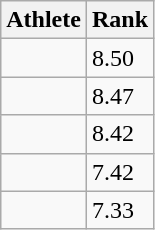<table class="wikitable sortable">
<tr>
<th>Athlete</th>
<th>Rank</th>
</tr>
<tr>
<td></td>
<td>8.50</td>
</tr>
<tr>
<td></td>
<td>8.47</td>
</tr>
<tr>
<td></td>
<td>8.42</td>
</tr>
<tr>
<td></td>
<td>7.42</td>
</tr>
<tr>
<td></td>
<td>7.33</td>
</tr>
</table>
